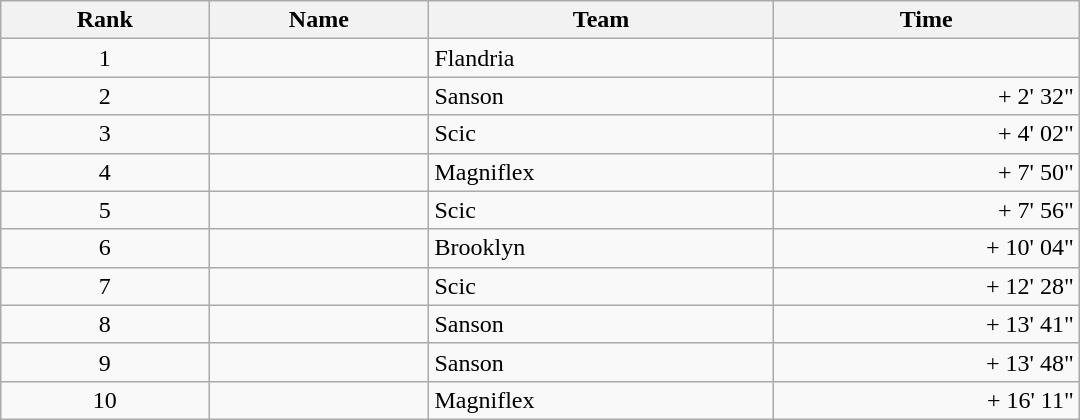<table class="wikitable" style="width:45em;margin-bottom:0;">
<tr>
<th>Rank</th>
<th>Name</th>
<th>Team</th>
<th>Time</th>
</tr>
<tr>
<td style="text-align:center;">1</td>
<td> </td>
<td>Flandria</td>
<td align=right></td>
</tr>
<tr>
<td style="text-align:center;">2</td>
<td> </td>
<td>Sanson</td>
<td align=right>+ 2' 32"</td>
</tr>
<tr>
<td style="text-align:center;">3</td>
<td></td>
<td>Scic</td>
<td align=right>+ 4' 02"</td>
</tr>
<tr>
<td style="text-align:center;">4</td>
<td></td>
<td>Magniflex</td>
<td align=right>+ 7' 50"</td>
</tr>
<tr>
<td style="text-align:center;">5</td>
<td></td>
<td>Scic</td>
<td align=right>+ 7' 56"</td>
</tr>
<tr>
<td style="text-align:center;">6</td>
<td></td>
<td>Brooklyn</td>
<td align=right>+ 10' 04"</td>
</tr>
<tr>
<td style="text-align:center;">7</td>
<td></td>
<td>Scic</td>
<td align=right>+ 12' 28"</td>
</tr>
<tr>
<td style="text-align:center;">8</td>
<td></td>
<td>Sanson</td>
<td align=right>+ 13' 41"</td>
</tr>
<tr>
<td style="text-align:center;">9</td>
<td></td>
<td>Sanson</td>
<td align=right>+ 13' 48"</td>
</tr>
<tr>
<td style="text-align:center;">10</td>
<td></td>
<td>Magniflex</td>
<td align=right>+ 16' 11"</td>
</tr>
</table>
